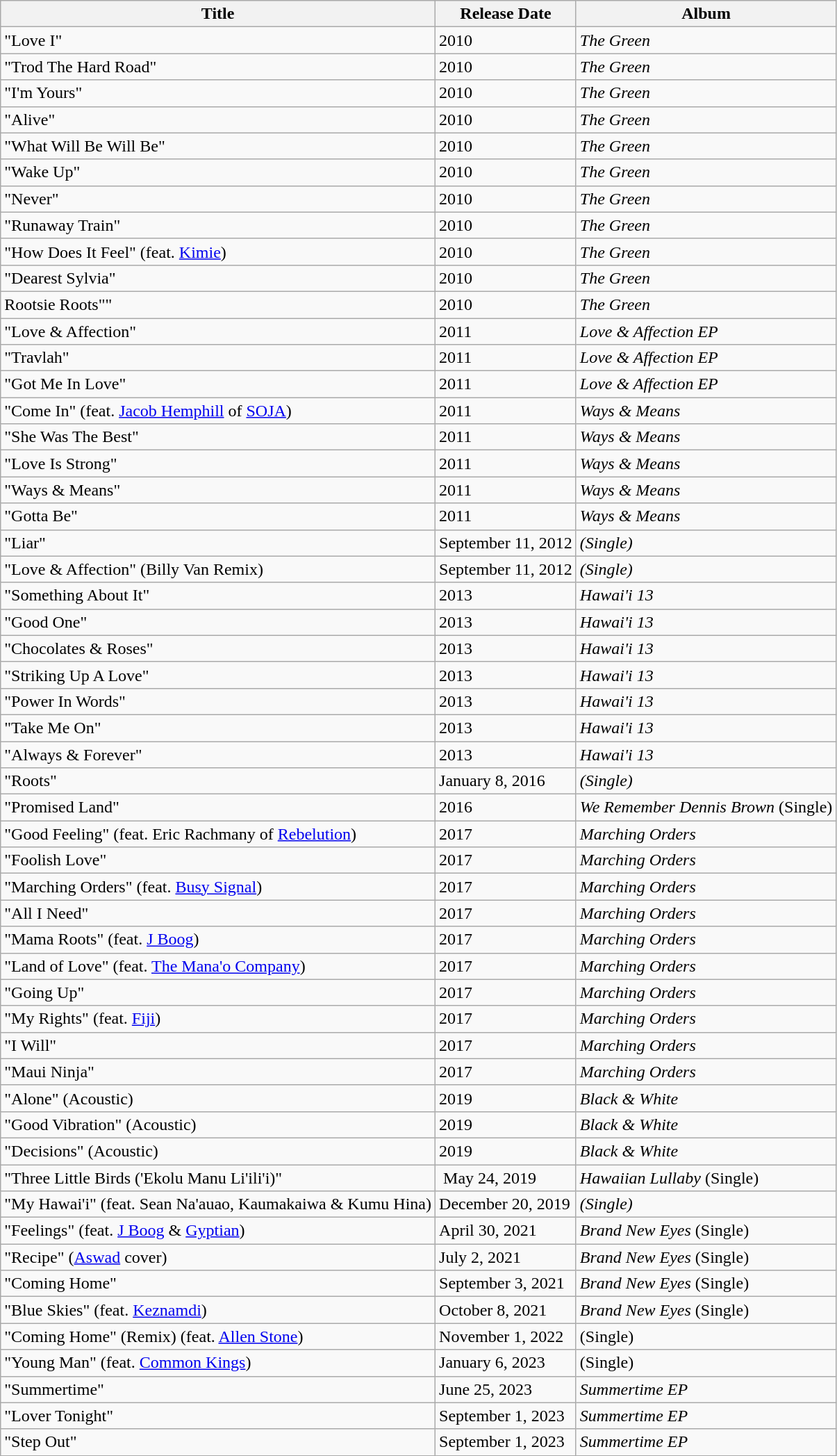<table class="wikitable">
<tr>
<th>Title</th>
<th>Release Date</th>
<th>Album</th>
</tr>
<tr>
<td>"Love I"</td>
<td>2010</td>
<td><em>The Green</em></td>
</tr>
<tr>
<td>"Trod The Hard Road"</td>
<td>2010</td>
<td><em>The Green</em></td>
</tr>
<tr>
<td>"I'm Yours"</td>
<td>2010</td>
<td><em>The Green</em></td>
</tr>
<tr>
<td>"Alive"</td>
<td>2010</td>
<td><em>The Green</em></td>
</tr>
<tr>
<td>"What Will Be Will Be"</td>
<td>2010</td>
<td><em>The Green</em></td>
</tr>
<tr>
<td>"Wake Up"</td>
<td>2010</td>
<td><em>The Green</em></td>
</tr>
<tr>
<td>"Never"</td>
<td>2010</td>
<td><em>The Green</em></td>
</tr>
<tr>
<td>"Runaway Train"</td>
<td>2010</td>
<td><em>The Green</em></td>
</tr>
<tr>
<td>"How Does It Feel" (feat. <a href='#'>Kimie</a>)</td>
<td>2010</td>
<td><em>The Green</em></td>
</tr>
<tr>
<td>"Dearest Sylvia"</td>
<td>2010</td>
<td><em>The Green</em></td>
</tr>
<tr>
<td>Rootsie Roots""</td>
<td>2010</td>
<td><em>The Green</em></td>
</tr>
<tr>
<td>"Love & Affection"</td>
<td>2011</td>
<td><em>Love & Affection EP</em></td>
</tr>
<tr>
<td>"Travlah"</td>
<td>2011</td>
<td><em>Love & Affection EP</em></td>
</tr>
<tr>
<td>"Got Me In Love"</td>
<td>2011</td>
<td><em>Love & Affection EP</em></td>
</tr>
<tr>
<td>"Come In" (feat. <a href='#'>Jacob Hemphill</a> of <a href='#'>SOJA</a>)</td>
<td>2011</td>
<td><em>Ways & Means</em></td>
</tr>
<tr>
<td>"She Was The Best"</td>
<td>2011</td>
<td><em>Ways & Means</em></td>
</tr>
<tr>
<td>"Love Is Strong"</td>
<td>2011</td>
<td><em>Ways & Means</em></td>
</tr>
<tr>
<td>"Ways & Means"</td>
<td>2011</td>
<td><em>Ways & Means</em></td>
</tr>
<tr>
<td>"Gotta Be"</td>
<td>2011</td>
<td><em>Ways & Means</em></td>
</tr>
<tr>
<td>"Liar"</td>
<td>September 11, 2012</td>
<td><em>(Single)</em></td>
</tr>
<tr>
<td>"Love & Affection" (Billy Van Remix)</td>
<td>September 11, 2012</td>
<td><em>(Single)</em></td>
</tr>
<tr>
<td>"Something About It"</td>
<td>2013</td>
<td><em>Hawai'i 13</em></td>
</tr>
<tr>
<td>"Good One"</td>
<td>2013</td>
<td><em>Hawai'i 13</em></td>
</tr>
<tr>
<td>"Chocolates & Roses"</td>
<td>2013</td>
<td><em>Hawai'i 13</em></td>
</tr>
<tr>
<td>"Striking Up A Love"</td>
<td>2013</td>
<td><em>Hawai'i 13</em></td>
</tr>
<tr>
<td>"Power In Words"</td>
<td>2013</td>
<td><em>Hawai'i 13</em></td>
</tr>
<tr>
<td>"Take Me On"</td>
<td>2013</td>
<td><em>Hawai'i 13</em></td>
</tr>
<tr>
<td>"Always & Forever"</td>
<td>2013</td>
<td><em>Hawai'i 13</em></td>
</tr>
<tr>
<td>"Roots"</td>
<td>January 8, 2016</td>
<td><em>(Single)</em></td>
</tr>
<tr>
<td>"Promised Land"</td>
<td>2016</td>
<td><em>We Remember Dennis Brown</em> (Single)</td>
</tr>
<tr>
<td>"Good Feeling" (feat. Eric Rachmany of <a href='#'>Rebelution</a>)</td>
<td>2017</td>
<td><em>Marching Orders</em></td>
</tr>
<tr>
<td>"Foolish Love"</td>
<td>2017</td>
<td><em>Marching Orders</em></td>
</tr>
<tr>
<td>"Marching Orders" (feat. <a href='#'>Busy Signal</a>)</td>
<td>2017</td>
<td><em>Marching Orders</em></td>
</tr>
<tr>
<td>"All I Need"</td>
<td>2017</td>
<td><em>Marching Orders</em></td>
</tr>
<tr>
<td>"Mama Roots" (feat. <a href='#'>J Boog</a>)</td>
<td>2017</td>
<td><em>Marching Orders</em></td>
</tr>
<tr>
<td>"Land of Love" (feat. <a href='#'>The Mana'o Company</a>)</td>
<td>2017</td>
<td><em>Marching Orders</em></td>
</tr>
<tr>
<td>"Going Up"</td>
<td>2017</td>
<td><em>Marching Orders</em></td>
</tr>
<tr>
<td>"My Rights" (feat. <a href='#'>Fiji</a>)</td>
<td>2017</td>
<td><em>Marching Orders</em></td>
</tr>
<tr>
<td>"I Will"</td>
<td>2017</td>
<td><em>Marching Orders</em></td>
</tr>
<tr>
<td>"Maui Ninja"</td>
<td>2017</td>
<td><em>Marching Orders</em></td>
</tr>
<tr>
<td>"Alone" (Acoustic)</td>
<td>2019</td>
<td><em>Black & White</em></td>
</tr>
<tr>
<td>"Good Vibration" (Acoustic)</td>
<td>2019</td>
<td><em>Black & White</em></td>
</tr>
<tr>
<td>"Decisions" (Acoustic)</td>
<td>2019</td>
<td><em>Black & White</em></td>
</tr>
<tr>
<td>"Three Little Birds ('Ekolu Manu Li'ili'i)"</td>
<td> May 24, 2019</td>
<td><em>Hawaiian Lullaby</em> (Single)</td>
</tr>
<tr>
<td>"My Hawai'i" (feat. Sean Na'auao, Kaumakaiwa & Kumu Hina)</td>
<td>December 20, 2019</td>
<td><em>(Single)</em></td>
</tr>
<tr>
<td>"Feelings" (feat. <a href='#'>J Boog</a> & <a href='#'>Gyptian</a>)</td>
<td>April 30, 2021</td>
<td><em>Brand New Eyes</em> (Single)</td>
</tr>
<tr>
<td>"Recipe" (<a href='#'>Aswad</a> cover)</td>
<td>July 2, 2021</td>
<td><em>Brand New Eyes</em> (Single)</td>
</tr>
<tr>
<td>"Coming Home"</td>
<td>September 3, 2021</td>
<td><em>Brand New Eyes</em> (Single)</td>
</tr>
<tr>
<td>"Blue Skies" (feat. <a href='#'>Keznamdi</a>)</td>
<td>October 8, 2021</td>
<td><em>Brand New Eyes</em> (Single)</td>
</tr>
<tr>
<td>"Coming Home" (Remix) (feat. <a href='#'>Allen Stone</a>)</td>
<td>November 1, 2022</td>
<td>(Single)</td>
</tr>
<tr>
<td>"Young Man" (feat. <a href='#'>Common Kings</a>)</td>
<td>January 6, 2023</td>
<td>(Single)</td>
</tr>
<tr>
<td>"Summertime"</td>
<td>June 25, 2023</td>
<td><em>Summertime EP</em></td>
</tr>
<tr>
<td>"Lover Tonight"</td>
<td>September 1, 2023</td>
<td><em>Summertime EP</em></td>
</tr>
<tr>
<td>"Step Out"</td>
<td>September 1, 2023</td>
<td><em>Summertime EP</em></td>
</tr>
<tr>
</tr>
</table>
